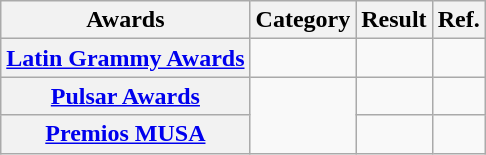<table class="wikitable plainrowheaders">
<tr>
<th scope="col">Awards</th>
<th>Category</th>
<th>Result</th>
<th>Ref.</th>
</tr>
<tr>
<th scope="row"><a href='#'>Latin Grammy Awards</a></th>
<td></td>
<td></td>
<td></td>
</tr>
<tr>
<th scope="row"><a href='#'>Pulsar Awards</a></th>
<td rowspan="2"></td>
<td></td>
<td></td>
</tr>
<tr>
<th scope="row"><a href='#'>Premios MUSA</a></th>
<td></td>
<td></td>
</tr>
</table>
